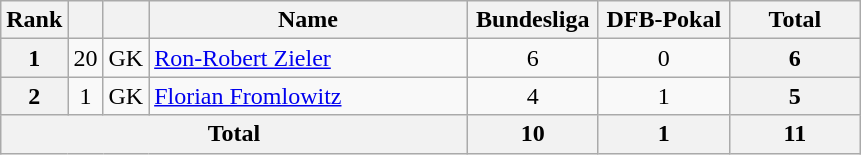<table class="wikitable" style="text-align:center;">
<tr>
<th>Rank</th>
<th></th>
<th></th>
<th width=205>Name</th>
<th width=80>Bundesliga</th>
<th width=80>DFB-Pokal</th>
<th width=80>Total</th>
</tr>
<tr>
<th>1</th>
<td>20</td>
<td>GK</td>
<td align="left"> <a href='#'>Ron-Robert Zieler</a></td>
<td>6</td>
<td>0</td>
<th>6</th>
</tr>
<tr>
<th>2</th>
<td>1</td>
<td>GK</td>
<td align="left"> <a href='#'>Florian Fromlowitz</a></td>
<td>4</td>
<td>1</td>
<th>5</th>
</tr>
<tr>
<th colspan="4">Total</th>
<th>10</th>
<th>1</th>
<th>11</th>
</tr>
</table>
